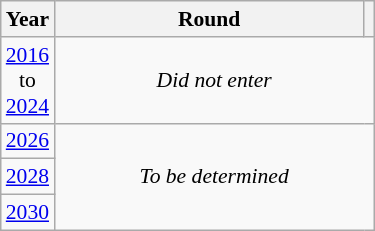<table class="wikitable" style="text-align: center; font-size:90%">
<tr>
<th>Year</th>
<th style="width:200px">Round</th>
<th></th>
</tr>
<tr>
<td><a href='#'>2016</a><br>to<br><a href='#'>2024</a></td>
<td colspan="2"><em>Did not enter</em></td>
</tr>
<tr>
<td><a href='#'>2026</a></td>
<td colspan="2" rowspan="3"><em>To be determined</em></td>
</tr>
<tr>
<td><a href='#'>2028</a></td>
</tr>
<tr>
<td><a href='#'>2030</a></td>
</tr>
</table>
